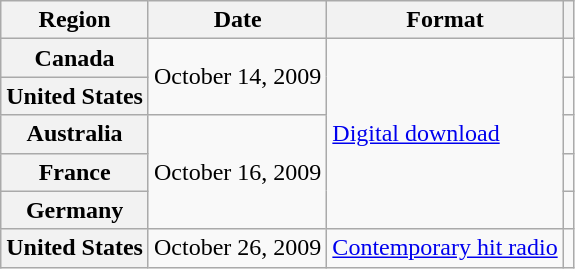<table class="wikitable plainrowheaders">
<tr>
<th scope="col">Region</th>
<th scope="col">Date</th>
<th scope="col">Format</th>
<th scope="col"></th>
</tr>
<tr>
<th scope="row">Canada</th>
<td rowspan="2">October 14, 2009</td>
<td rowspan="5"><a href='#'>Digital download</a></td>
<td align="center"></td>
</tr>
<tr>
<th scope="row">United States</th>
<td align="center"></td>
</tr>
<tr>
<th scope="row">Australia</th>
<td rowspan="3">October 16, 2009</td>
<td align="center"></td>
</tr>
<tr>
<th scope="row">France</th>
<td align="center"></td>
</tr>
<tr>
<th scope="row">Germany</th>
<td align="center"></td>
</tr>
<tr>
<th scope="row">United States</th>
<td>October 26, 2009</td>
<td><a href='#'>Contemporary hit radio</a></td>
<td align="center"></td>
</tr>
</table>
